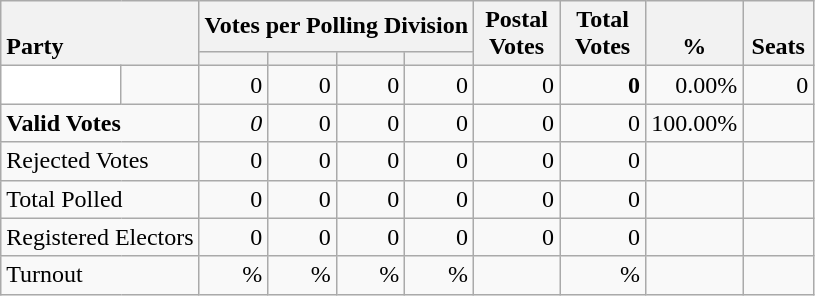<table class="wikitable" border="1" style="text-align:right;">
<tr>
<th style="text-align:left; vertical-align:bottom;" rowspan="2" colspan="2">Party</th>
<th colspan=4>Votes per Polling Division</th>
<th rowspan="2" style="vertical-align:bottom; text-align:center; width:50px;">Postal<br>Votes</th>
<th rowspan="2" style="vertical-align:bottom; text-align:center; width:50px;">Total Votes</th>
<th rowspan="2" style="vertical-align:bottom; text-align:center; width:50px;">%</th>
<th rowspan="2" style="vertical-align:bottom; text-align:center; width:40px;">Seats</th>
</tr>
<tr>
<th></th>
<th></th>
<th></th>
<th></th>
</tr>
<tr>
<td bgcolor=#ffffff> </td>
<td align=left></td>
<td>0</td>
<td>0</td>
<td>0</td>
<td>0</td>
<td>0</td>
<td><strong>0</strong></td>
<td>0.00%</td>
<td>0</td>
</tr>
<tr>
<td align=left colspan="2"><strong>Valid Votes</strong></td>
<td><em>0<strong></td>
<td></strong>0<strong></td>
<td></strong>0<strong></td>
<td></strong>0<strong></td>
<td></strong>0<strong></td>
<td></strong>0<strong></td>
<td></strong>100.00%<strong></td>
<td></strong> <strong></td>
</tr>
<tr>
<td align=left colspan="2">Rejected Votes</td>
<td>0</td>
<td>0</td>
<td>0</td>
<td>0</td>
<td>0</td>
<td>0</td>
<td></td>
<td></td>
</tr>
<tr>
<td align=left colspan="2">Total Polled</td>
<td>0</td>
<td>0</td>
<td>0</td>
<td>0</td>
<td>0</td>
<td>0</td>
<td></td>
<td></td>
</tr>
<tr>
<td align=left colspan="2">Registered Electors</td>
<td>0</td>
<td>0</td>
<td>0</td>
<td>0</td>
<td>0</td>
<td>0</td>
<td></td>
<td></td>
</tr>
<tr>
<td align=left colspan="2">Turnout</td>
<td>%</td>
<td>%</td>
<td>%</td>
<td>%</td>
<td></td>
<td>%</td>
<td></td>
<td></td>
</tr>
</table>
